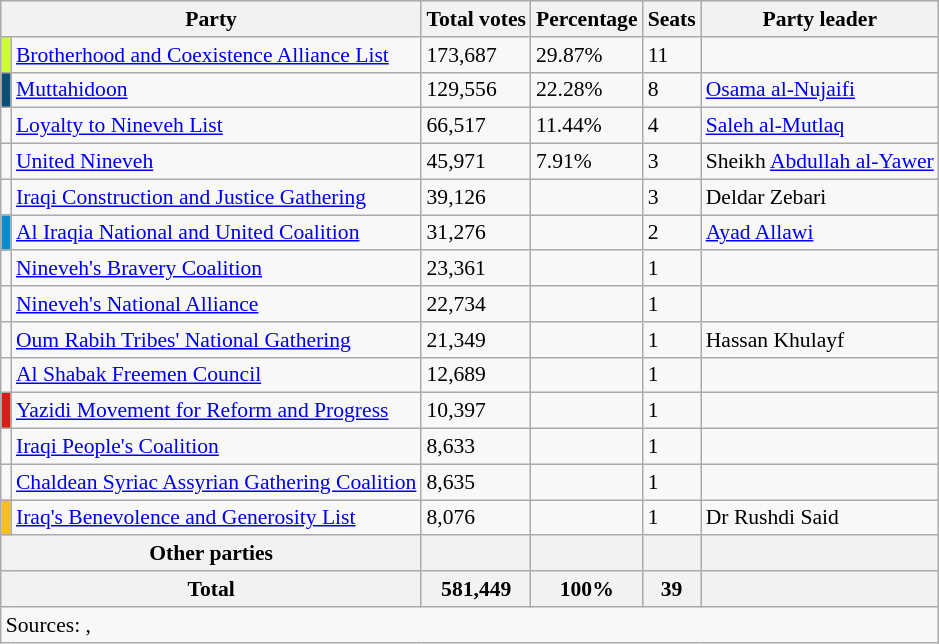<table class="wikitable sortable" style="border:1px solid #8888aa; background-color:#f8f8f8; padding:0px; font-size:90%;">
<tr style="background-color:#E9E9E9">
<th colspan=2>Party</th>
<th>Total votes</th>
<th>Percentage</th>
<th>Seats</th>
<th>Party leader</th>
</tr>
<tr>
<td bgcolor="#CCFF33"></td>
<td><a href='#'>Brotherhood and Coexistence Alliance List</a></td>
<td>173,687</td>
<td>29.87%</td>
<td>11</td>
<td></td>
</tr>
<tr>
<td bgcolor="#0D4E76"></td>
<td><a href='#'>Muttahidoon</a></td>
<td>129,556</td>
<td>22.28%</td>
<td>8</td>
<td><a href='#'>Osama al-Nujaifi</a></td>
</tr>
<tr>
<td></td>
<td><a href='#'>Loyalty to Nineveh List</a></td>
<td>66,517</td>
<td>11.44%</td>
<td>4</td>
<td><a href='#'>Saleh al-Mutlaq</a></td>
</tr>
<tr>
<td></td>
<td><a href='#'>United Nineveh</a></td>
<td>45,971</td>
<td>7.91%</td>
<td>3</td>
<td>Sheikh <a href='#'>Abdullah al-Yawer</a></td>
</tr>
<tr>
<td></td>
<td><a href='#'>Iraqi Construction and Justice Gathering</a></td>
<td>39,126</td>
<td></td>
<td>3</td>
<td>Deldar Zebari</td>
</tr>
<tr>
<td bgcolor="#098DCD"></td>
<td><a href='#'>Al Iraqia National and United Coalition</a></td>
<td>31,276</td>
<td></td>
<td>2</td>
<td><a href='#'>Ayad Allawi</a></td>
</tr>
<tr>
<td></td>
<td><a href='#'>Nineveh's Bravery Coalition</a></td>
<td>23,361</td>
<td></td>
<td>1</td>
<td></td>
</tr>
<tr>
<td></td>
<td><a href='#'>Nineveh's National Alliance</a></td>
<td>22,734</td>
<td></td>
<td>1</td>
<td></td>
</tr>
<tr>
<td></td>
<td><a href='#'>Oum Rabih Tribes' National Gathering</a></td>
<td>21,349</td>
<td></td>
<td>1</td>
<td>Hassan Khulayf</td>
</tr>
<tr>
<td></td>
<td><a href='#'>Al Shabak Freemen Council</a></td>
<td>12,689</td>
<td></td>
<td>1</td>
<td></td>
</tr>
<tr>
<td bgcolor="#D61D16"></td>
<td><a href='#'>Yazidi Movement for Reform and Progress</a></td>
<td>10,397</td>
<td></td>
<td>1</td>
<td></td>
</tr>
<tr>
<td></td>
<td><a href='#'>Iraqi People's Coalition</a></td>
<td>8,633</td>
<td></td>
<td>1</td>
<td></td>
</tr>
<tr>
<td></td>
<td><a href='#'>Chaldean Syriac Assyrian Gathering Coalition</a></td>
<td>8,635</td>
<td></td>
<td>1</td>
<td></td>
</tr>
<tr>
<td bgcolor="#F6BE22"></td>
<td><a href='#'>Iraq's Benevolence and Generosity List</a></td>
<td>8,076</td>
<td></td>
<td>1</td>
<td>Dr Rushdi Said</td>
</tr>
<tr>
<th colspan=2>Other parties</th>
<th></th>
<th></th>
<th></th>
<th></th>
</tr>
<tr>
<th colspan=2><strong>Total</strong></th>
<th><strong>581,449</strong></th>
<th><strong>100%</strong></th>
<th><strong>39</strong></th>
<th></th>
</tr>
<tr>
<td colspan=7 align=left>Sources: ,  </td>
</tr>
</table>
